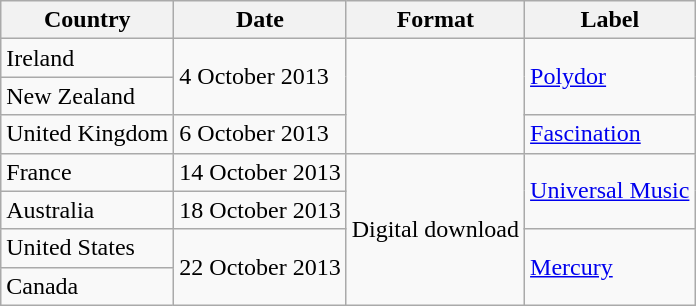<table class="wikitable">
<tr>
<th>Country</th>
<th>Date</th>
<th>Format</th>
<th>Label</th>
</tr>
<tr>
<td>Ireland</td>
<td rowspan="2">4 October 2013</td>
<td rowspan="3"></td>
<td rowspan="2"><a href='#'>Polydor</a></td>
</tr>
<tr>
<td>New Zealand</td>
</tr>
<tr>
<td>United Kingdom</td>
<td>6 October 2013</td>
<td><a href='#'>Fascination</a></td>
</tr>
<tr>
<td>France</td>
<td>14 October 2013</td>
<td rowspan="4">Digital download</td>
<td rowspan="2"><a href='#'>Universal Music</a></td>
</tr>
<tr>
<td>Australia</td>
<td rowspan="1">18 October 2013</td>
</tr>
<tr>
<td>United States</td>
<td rowspan="2">22 October 2013</td>
<td rowspan="2"><a href='#'>Mercury</a></td>
</tr>
<tr>
<td>Canada</td>
</tr>
</table>
